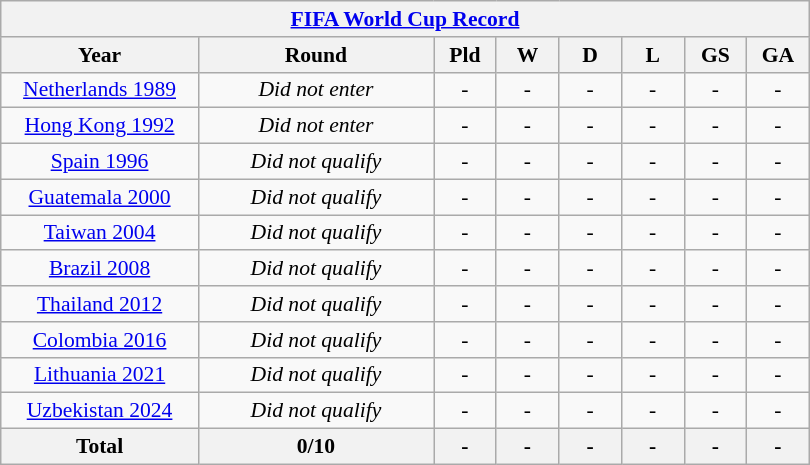<table class="wikitable" style="text-align: center;font-size:90%;">
<tr>
<th colspan=8><a href='#'>FIFA World Cup Record</a></th>
</tr>
<tr>
<th width=125>Year</th>
<th width=150>Round</th>
<th width=35>Pld</th>
<th width=35>W</th>
<th width=35>D</th>
<th width=35>L</th>
<th width=35>GS</th>
<th width=35>GA</th>
</tr>
<tr>
<td><a href='#'>Netherlands 1989</a></td>
<td><em>Did not enter</em></td>
<td>-</td>
<td>-</td>
<td>-</td>
<td>-</td>
<td>-</td>
<td>-</td>
</tr>
<tr>
<td><a href='#'>Hong Kong 1992</a></td>
<td><em>Did not enter</em></td>
<td>-</td>
<td>-</td>
<td>-</td>
<td>-</td>
<td>-</td>
<td>-</td>
</tr>
<tr>
<td><a href='#'>Spain 1996</a></td>
<td><em>Did not qualify</em></td>
<td>-</td>
<td>-</td>
<td>-</td>
<td>-</td>
<td>-</td>
<td>-</td>
</tr>
<tr>
<td><a href='#'>Guatemala 2000</a></td>
<td><em>Did not qualify</em></td>
<td>-</td>
<td>-</td>
<td>-</td>
<td>-</td>
<td>-</td>
<td>-</td>
</tr>
<tr>
<td><a href='#'>Taiwan 2004</a></td>
<td><em>Did not qualify</em></td>
<td>-</td>
<td>-</td>
<td>-</td>
<td>-</td>
<td>-</td>
<td>-</td>
</tr>
<tr>
<td><a href='#'>Brazil 2008</a></td>
<td><em>Did not qualify</em></td>
<td>-</td>
<td>-</td>
<td>-</td>
<td>-</td>
<td>-</td>
<td>-</td>
</tr>
<tr>
<td><a href='#'>Thailand 2012</a></td>
<td><em>Did not qualify</em></td>
<td>-</td>
<td>-</td>
<td>-</td>
<td>-</td>
<td>-</td>
<td>-</td>
</tr>
<tr>
<td><a href='#'>Colombia 2016</a></td>
<td><em>Did not qualify</em></td>
<td>-</td>
<td>-</td>
<td>-</td>
<td>-</td>
<td>-</td>
<td>-</td>
</tr>
<tr>
<td><a href='#'>Lithuania 2021</a></td>
<td><em>Did not qualify</em></td>
<td>-</td>
<td>-</td>
<td>-</td>
<td>-</td>
<td>-</td>
<td>-</td>
</tr>
<tr>
<td><a href='#'>Uzbekistan 2024</a></td>
<td><em>Did not qualify</em></td>
<td>-</td>
<td>-</td>
<td>-</td>
<td>-</td>
<td>-</td>
<td>-</td>
</tr>
<tr>
<th><strong>Total</strong></th>
<th>0/10</th>
<th>-</th>
<th>-</th>
<th>-</th>
<th>-</th>
<th>-</th>
<th>-</th>
</tr>
</table>
